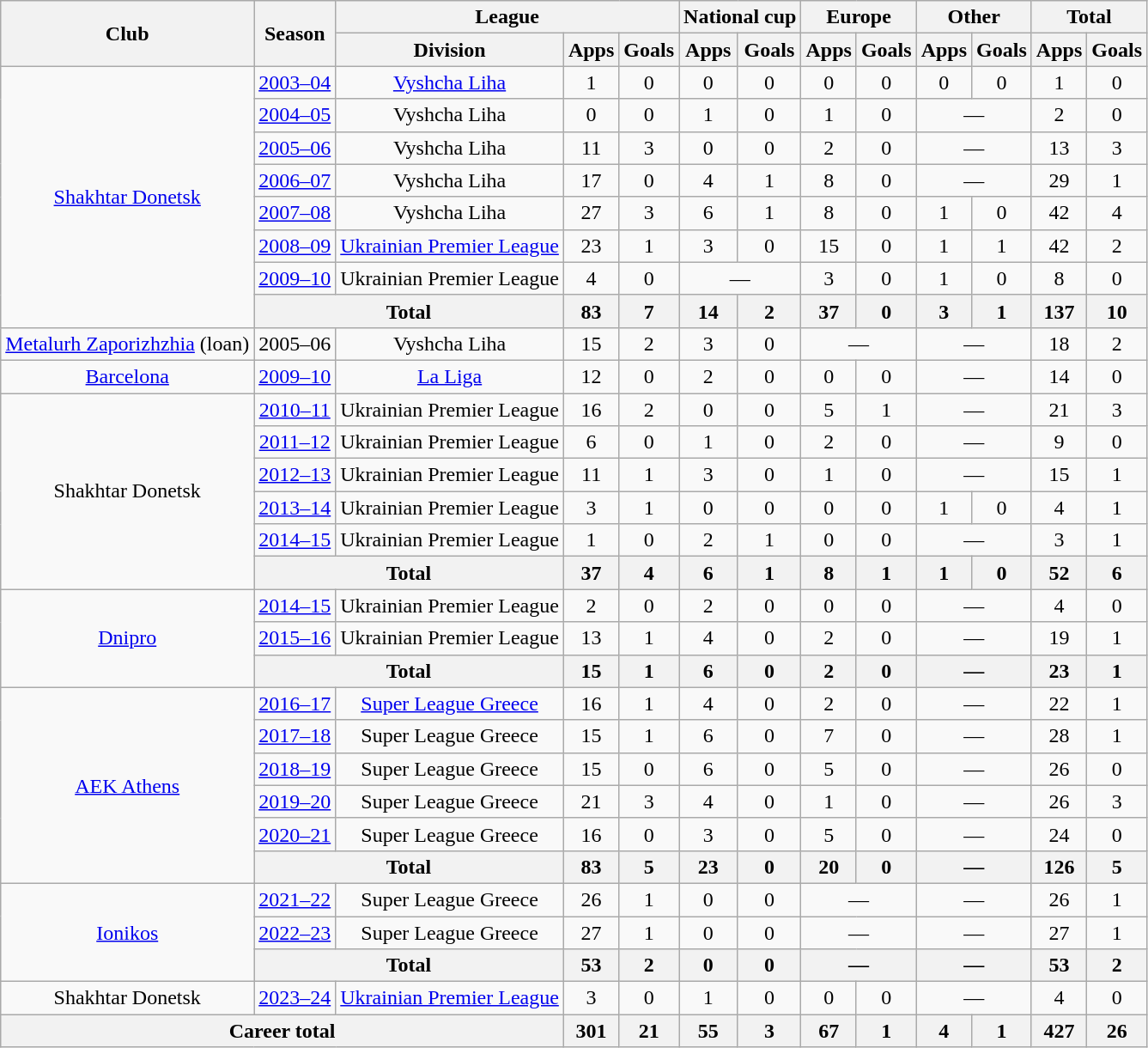<table class="wikitable" style="text-align:center">
<tr>
<th rowspan="2">Club</th>
<th rowspan="2">Season</th>
<th colspan="3">League</th>
<th colspan="2">National cup</th>
<th colspan="2">Europe</th>
<th colspan="2">Other</th>
<th colspan="2">Total</th>
</tr>
<tr>
<th>Division</th>
<th>Apps</th>
<th>Goals</th>
<th>Apps</th>
<th>Goals</th>
<th>Apps</th>
<th>Goals</th>
<th>Apps</th>
<th>Goals</th>
<th>Apps</th>
<th>Goals</th>
</tr>
<tr>
<td rowspan="8"><a href='#'>Shakhtar Donetsk</a></td>
<td><a href='#'>2003–04</a></td>
<td><a href='#'>Vyshcha Liha</a></td>
<td>1</td>
<td>0</td>
<td>0</td>
<td>0</td>
<td>0</td>
<td>0</td>
<td>0</td>
<td>0</td>
<td>1</td>
<td>0</td>
</tr>
<tr>
<td><a href='#'>2004–05</a></td>
<td>Vyshcha Liha</td>
<td>0</td>
<td>0</td>
<td>1</td>
<td>0</td>
<td>1</td>
<td>0</td>
<td colspan="2">—</td>
<td>2</td>
<td>0</td>
</tr>
<tr>
<td><a href='#'>2005–06</a></td>
<td>Vyshcha Liha</td>
<td>11</td>
<td>3</td>
<td>0</td>
<td>0</td>
<td>2</td>
<td>0</td>
<td colspan="2">—</td>
<td>13</td>
<td>3</td>
</tr>
<tr>
<td><a href='#'>2006–07</a></td>
<td>Vyshcha Liha</td>
<td>17</td>
<td>0</td>
<td>4</td>
<td>1</td>
<td>8</td>
<td>0</td>
<td colspan="2">—</td>
<td>29</td>
<td>1</td>
</tr>
<tr>
<td><a href='#'>2007–08</a></td>
<td>Vyshcha Liha</td>
<td>27</td>
<td>3</td>
<td>6</td>
<td>1</td>
<td>8</td>
<td>0</td>
<td>1</td>
<td>0</td>
<td>42</td>
<td>4</td>
</tr>
<tr>
<td><a href='#'>2008–09</a></td>
<td><a href='#'>Ukrainian Premier League</a></td>
<td>23</td>
<td>1</td>
<td>3</td>
<td>0</td>
<td>15</td>
<td>0</td>
<td>1</td>
<td>1</td>
<td>42</td>
<td>2</td>
</tr>
<tr>
<td><a href='#'>2009–10</a></td>
<td>Ukrainian Premier League</td>
<td>4</td>
<td>0</td>
<td colspan="2">—</td>
<td>3</td>
<td>0</td>
<td>1</td>
<td>0</td>
<td>8</td>
<td>0</td>
</tr>
<tr>
<th colspan="2">Total</th>
<th>83</th>
<th>7</th>
<th>14</th>
<th>2</th>
<th>37</th>
<th>0</th>
<th>3</th>
<th>1</th>
<th>137</th>
<th>10</th>
</tr>
<tr>
<td><a href='#'>Metalurh Zaporizhzhia</a> (loan)</td>
<td>2005–06</td>
<td>Vyshcha Liha</td>
<td>15</td>
<td>2</td>
<td>3</td>
<td>0</td>
<td colspan="2">—</td>
<td colspan="2">—</td>
<td>18</td>
<td>2</td>
</tr>
<tr>
<td><a href='#'>Barcelona</a></td>
<td><a href='#'>2009–10</a></td>
<td><a href='#'>La Liga</a></td>
<td>12</td>
<td>0</td>
<td>2</td>
<td>0</td>
<td>0</td>
<td>0</td>
<td colspan="2">—</td>
<td>14</td>
<td>0</td>
</tr>
<tr>
<td rowspan="6">Shakhtar Donetsk</td>
<td><a href='#'>2010–11</a></td>
<td>Ukrainian Premier League</td>
<td>16</td>
<td>2</td>
<td>0</td>
<td>0</td>
<td>5</td>
<td>1</td>
<td colspan="2">—</td>
<td>21</td>
<td>3</td>
</tr>
<tr>
<td><a href='#'>2011–12</a></td>
<td>Ukrainian Premier League</td>
<td>6</td>
<td>0</td>
<td>1</td>
<td>0</td>
<td>2</td>
<td>0</td>
<td colspan="2">—</td>
<td>9</td>
<td>0</td>
</tr>
<tr>
<td><a href='#'>2012–13</a></td>
<td>Ukrainian Premier League</td>
<td>11</td>
<td>1</td>
<td>3</td>
<td>0</td>
<td>1</td>
<td>0</td>
<td colspan="2">—</td>
<td>15</td>
<td>1</td>
</tr>
<tr>
<td><a href='#'>2013–14</a></td>
<td>Ukrainian Premier League</td>
<td>3</td>
<td>1</td>
<td>0</td>
<td>0</td>
<td>0</td>
<td>0</td>
<td>1</td>
<td>0</td>
<td>4</td>
<td>1</td>
</tr>
<tr>
<td><a href='#'>2014–15</a></td>
<td>Ukrainian Premier League</td>
<td>1</td>
<td>0</td>
<td>2</td>
<td>1</td>
<td>0</td>
<td>0</td>
<td colspan="2">—</td>
<td>3</td>
<td>1</td>
</tr>
<tr>
<th colspan="2">Total</th>
<th>37</th>
<th>4</th>
<th>6</th>
<th>1</th>
<th>8</th>
<th>1</th>
<th>1</th>
<th>0</th>
<th>52</th>
<th>6</th>
</tr>
<tr>
<td rowspan="3"><a href='#'>Dnipro</a></td>
<td><a href='#'>2014–15</a></td>
<td>Ukrainian Premier League</td>
<td>2</td>
<td>0</td>
<td>2</td>
<td>0</td>
<td>0</td>
<td>0</td>
<td colspan="2">—</td>
<td>4</td>
<td>0</td>
</tr>
<tr>
<td><a href='#'>2015–16</a></td>
<td>Ukrainian Premier League</td>
<td>13</td>
<td>1</td>
<td>4</td>
<td>0</td>
<td>2</td>
<td>0</td>
<td colspan="2">—</td>
<td>19</td>
<td>1</td>
</tr>
<tr>
<th colspan="2">Total</th>
<th>15</th>
<th>1</th>
<th>6</th>
<th>0</th>
<th>2</th>
<th>0</th>
<th colspan="2">—</th>
<th>23</th>
<th>1</th>
</tr>
<tr>
<td rowspan="6"><a href='#'>AEK Athens</a></td>
<td><a href='#'>2016–17</a></td>
<td><a href='#'>Super League Greece</a></td>
<td>16</td>
<td>1</td>
<td>4</td>
<td>0</td>
<td>2</td>
<td>0</td>
<td colspan="2">—</td>
<td>22</td>
<td>1</td>
</tr>
<tr>
<td><a href='#'>2017–18</a></td>
<td>Super League Greece</td>
<td>15</td>
<td>1</td>
<td>6</td>
<td>0</td>
<td>7</td>
<td>0</td>
<td colspan="2">—</td>
<td>28</td>
<td>1</td>
</tr>
<tr>
<td><a href='#'>2018–19</a></td>
<td>Super League Greece</td>
<td>15</td>
<td>0</td>
<td>6</td>
<td>0</td>
<td>5</td>
<td>0</td>
<td colspan="2">—</td>
<td>26</td>
<td>0</td>
</tr>
<tr>
<td><a href='#'>2019–20</a></td>
<td>Super League Greece</td>
<td>21</td>
<td>3</td>
<td>4</td>
<td>0</td>
<td>1</td>
<td>0</td>
<td colspan="2">—</td>
<td>26</td>
<td>3</td>
</tr>
<tr>
<td><a href='#'>2020–21</a></td>
<td>Super League Greece</td>
<td>16</td>
<td>0</td>
<td>3</td>
<td>0</td>
<td>5</td>
<td>0</td>
<td colspan="2">—</td>
<td>24</td>
<td>0</td>
</tr>
<tr>
<th colspan="2">Total</th>
<th>83</th>
<th>5</th>
<th>23</th>
<th>0</th>
<th>20</th>
<th>0</th>
<th colspan="2">—</th>
<th>126</th>
<th>5</th>
</tr>
<tr>
<td rowspan="3"><a href='#'>Ionikos</a></td>
<td><a href='#'>2021–22</a></td>
<td>Super League Greece</td>
<td>26</td>
<td>1</td>
<td>0</td>
<td>0</td>
<td colspan="2">—</td>
<td colspan="2">—</td>
<td>26</td>
<td>1</td>
</tr>
<tr>
<td><a href='#'>2022–23</a></td>
<td>Super League Greece</td>
<td>27</td>
<td>1</td>
<td>0</td>
<td>0</td>
<td colspan="2">—</td>
<td colspan="2">—</td>
<td>27</td>
<td>1</td>
</tr>
<tr>
<th colspan="2">Total</th>
<th>53</th>
<th>2</th>
<th>0</th>
<th>0</th>
<th colspan="2">—</th>
<th colspan="2">—</th>
<th>53</th>
<th>2</th>
</tr>
<tr>
<td>Shakhtar Donetsk</td>
<td><a href='#'>2023–24</a></td>
<td><a href='#'>Ukrainian Premier League</a></td>
<td>3</td>
<td>0</td>
<td>1</td>
<td>0</td>
<td>0</td>
<td>0</td>
<td colspan="2">—</td>
<td>4</td>
<td>0</td>
</tr>
<tr>
<th colspan="3">Career total</th>
<th>301</th>
<th>21</th>
<th>55</th>
<th>3</th>
<th>67</th>
<th>1</th>
<th>4</th>
<th>1</th>
<th>427</th>
<th>26</th>
</tr>
</table>
